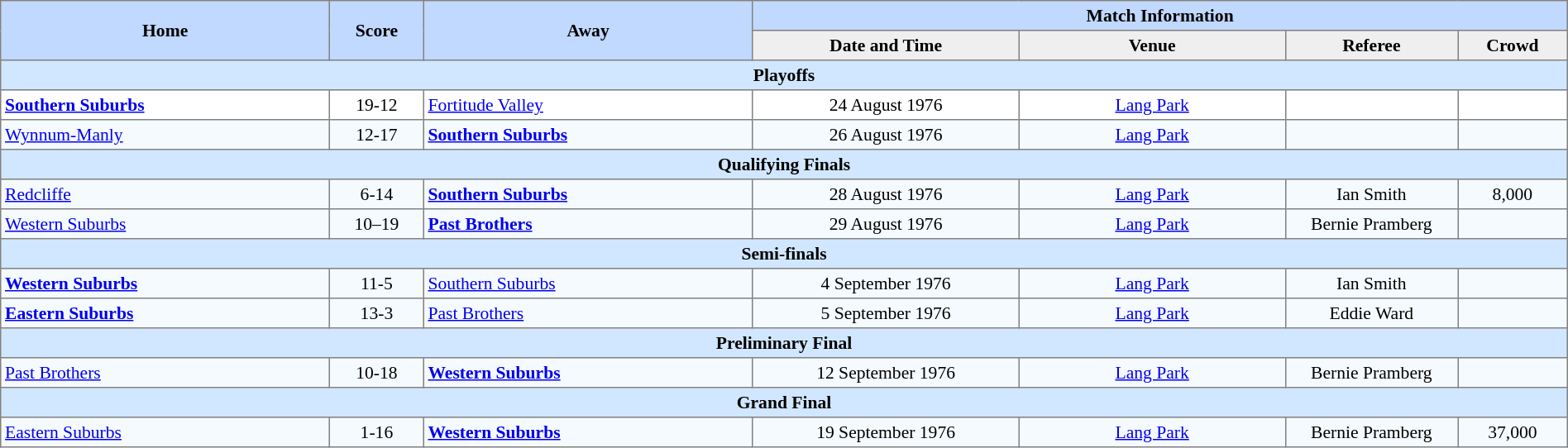<table border=1 style="border-collapse:collapse; font-size:90%; text-align:center;" cellpadding=3 cellspacing=0 width=100%>
<tr bgcolor=#C1D8FF>
<th rowspan=2 width=21%>Home</th>
<th rowspan=2 width=6%>Score</th>
<th rowspan=2 width=21%>Away</th>
<th colspan=6>Match Information</th>
</tr>
<tr bgcolor=#EFEFEF>
<th width=17%>Date and Time</th>
<th width=17%>Venue</th>
<th width=11%>Referee</th>
<th width=7%>Crowd</th>
</tr>
<tr bgcolor="#D0E7FF">
<td colspan=7><strong>Playoffs</strong></td>
</tr>
<tr>
<td align="left"> <strong><a href='#'>Southern Suburbs</a></strong></td>
<td>19-12</td>
<td align="left"> <a href='#'>Fortitude Valley</a></td>
<td>24 August 1976</td>
<td><a href='#'>Lang Park</a></td>
<td></td>
<td></td>
</tr>
<tr bgcolor="#F5FAFF">
<td align="left"> <a href='#'>Wynnum-Manly</a></td>
<td>12-17</td>
<td align="left"> <strong><a href='#'>Southern Suburbs</a></strong></td>
<td>26 August 1976</td>
<td><a href='#'>Lang Park</a></td>
<td></td>
<td></td>
</tr>
<tr bgcolor="#D0E7FF">
<td colspan=7><strong>Qualifying Finals</strong></td>
</tr>
<tr bgcolor=#F5FAFF>
<td align=left> <a href='#'>Redcliffe</a></td>
<td>6-14</td>
<td align=left> <strong><a href='#'>Southern Suburbs</a></strong></td>
<td>28 August 1976</td>
<td><a href='#'>Lang Park</a></td>
<td>Ian Smith</td>
<td>8,000</td>
</tr>
<tr bgcolor=#F5FAFF>
<td align=left> <a href='#'>Western Suburbs</a></td>
<td>10–19</td>
<td align=left> <strong><a href='#'>Past Brothers</a></strong></td>
<td>29 August 1976</td>
<td><a href='#'>Lang Park</a></td>
<td>Bernie Pramberg</td>
<td></td>
</tr>
<tr bgcolor="#D0E7FF">
<td colspan=7><strong>Semi-finals</strong></td>
</tr>
<tr bgcolor=#F5FAFF>
<td align=left> <strong><a href='#'>Western Suburbs</a></strong></td>
<td>11-5</td>
<td align=left> <a href='#'>Southern Suburbs</a></td>
<td>4 September 1976</td>
<td><a href='#'>Lang Park</a></td>
<td>Ian Smith</td>
<td></td>
</tr>
<tr bgcolor=#F5FAFF>
<td align=left> <strong><a href='#'>Eastern Suburbs</a></strong></td>
<td>13-3</td>
<td align=left> <a href='#'>Past Brothers</a></td>
<td>5 September 1976</td>
<td><a href='#'>Lang Park</a></td>
<td>Eddie Ward</td>
<td></td>
</tr>
<tr bgcolor="#D0E7FF">
<td colspan=7><strong>Preliminary Final</strong></td>
</tr>
<tr bgcolor=#F5FAFF>
<td align=left> <a href='#'>Past Brothers</a></td>
<td>10-18</td>
<td align=left> <strong><a href='#'>Western Suburbs</a></strong></td>
<td>12 September 1976</td>
<td><a href='#'>Lang Park</a></td>
<td>Bernie Pramberg</td>
<td></td>
</tr>
<tr bgcolor="#D0E7FF">
<td colspan=7><strong>Grand Final</strong></td>
</tr>
<tr bgcolor=#F5FAFF>
<td align=left> <a href='#'>Eastern Suburbs</a></td>
<td>1-16</td>
<td align=left> <strong><a href='#'>Western Suburbs</a></strong></td>
<td>19 September 1976</td>
<td><a href='#'>Lang Park</a></td>
<td>Bernie Pramberg</td>
<td>37,000</td>
</tr>
</table>
